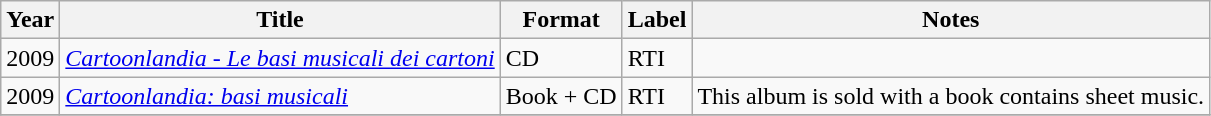<table class=wikitable>
<tr>
<th>Year</th>
<th>Title</th>
<th>Format</th>
<th>Label</th>
<th>Notes</th>
</tr>
<tr>
<td>2009</td>
<td><em><a href='#'>Cartoonlandia - Le basi musicali dei cartoni</a></em></td>
<td>CD</td>
<td>RTI</td>
<td></td>
</tr>
<tr>
<td>2009</td>
<td><em><a href='#'>Cartoonlandia: basi musicali</a></em></td>
<td>Book + CD</td>
<td>RTI</td>
<td>This album is sold with a book contains sheet music.</td>
</tr>
<tr>
</tr>
</table>
